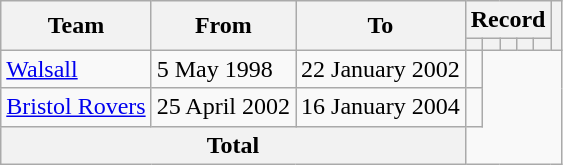<table class=wikitable style="text-align: center">
<tr>
<th rowspan=2>Team</th>
<th rowspan=2>From</th>
<th rowspan=2>To</th>
<th colspan=5>Record</th>
<th rowspan=2></th>
</tr>
<tr>
<th></th>
<th></th>
<th></th>
<th></th>
<th></th>
</tr>
<tr>
<td align=left><a href='#'>Walsall</a></td>
<td align=left>5 May 1998</td>
<td align=left>22 January 2002<br></td>
<td></td>
</tr>
<tr>
<td align=left><a href='#'>Bristol Rovers</a></td>
<td align=left>25 April 2002</td>
<td align=left>16 January 2004<br></td>
<td></td>
</tr>
<tr>
<th colspan=3>Total<br></th>
</tr>
</table>
